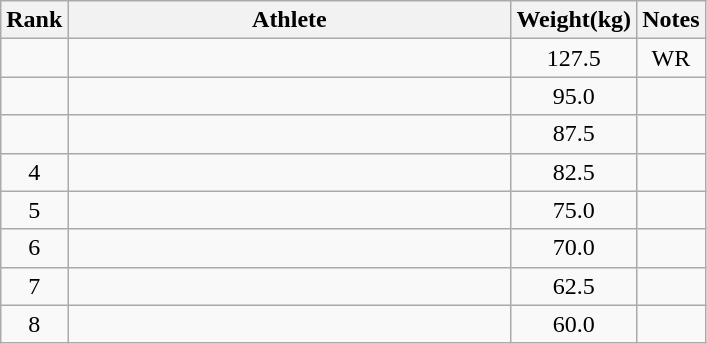<table class="wikitable" style="text-align:center">
<tr>
<th>Rank</th>
<th Style="width:18em">Athlete</th>
<th>Weight(kg)</th>
<th>Notes</th>
</tr>
<tr>
<td></td>
<td style="text-align:left"></td>
<td>127.5</td>
<td>WR</td>
</tr>
<tr>
<td></td>
<td style="text-align:left"></td>
<td>95.0</td>
<td></td>
</tr>
<tr>
<td></td>
<td style="text-align:left"></td>
<td>87.5</td>
<td></td>
</tr>
<tr>
<td>4</td>
<td style="text-align:left"></td>
<td>82.5</td>
<td></td>
</tr>
<tr>
<td>5</td>
<td style="text-align:left"></td>
<td>75.0</td>
<td></td>
</tr>
<tr>
<td>6</td>
<td style="text-align:left"></td>
<td>70.0</td>
<td></td>
</tr>
<tr>
<td>7</td>
<td style="text-align:left"></td>
<td>62.5</td>
<td></td>
</tr>
<tr>
<td>8</td>
<td style="text-align:left"></td>
<td>60.0</td>
<td></td>
</tr>
</table>
